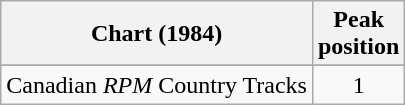<table class="wikitable sortable">
<tr>
<th align="left">Chart (1984)</th>
<th align="center">Peak<br>position</th>
</tr>
<tr>
</tr>
<tr>
<td align="left">Canadian <em>RPM</em> Country Tracks</td>
<td align="center">1</td>
</tr>
</table>
